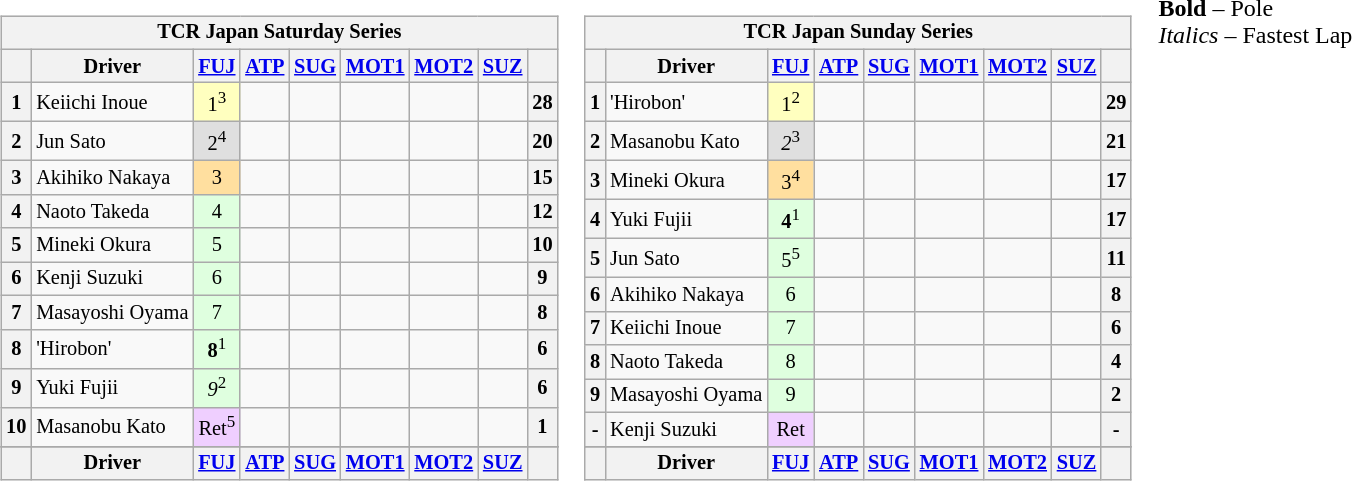<table>
<tr>
<td valign="top"><br><table align=left| class="wikitable" style="font-size: 85%; text-align: center;">
<tr valign="top">
<th colspan=10>TCR Japan Saturday Series</th>
</tr>
<tr>
<th valign="middle"></th>
<th valign="middle">Driver</th>
<th><a href='#'>FUJ</a></th>
<th><a href='#'>ATP</a></th>
<th><a href='#'>SUG</a></th>
<th><a href='#'>MOT1</a></th>
<th><a href='#'>MOT2</a></th>
<th><a href='#'>SUZ</a></th>
<th valign="middle"></th>
</tr>
<tr>
<th>1</th>
<td align="left"> Keiichi Inoue</td>
<td style="background:#ffffbf;">1<sup>3</sup></td>
<td></td>
<td></td>
<td></td>
<td></td>
<td></td>
<th>28</th>
</tr>
<tr>
<th>2</th>
<td align="left"> Jun Sato</td>
<td style="background:#dfdfdf;">2<sup>4</sup></td>
<td></td>
<td></td>
<td></td>
<td></td>
<td></td>
<th>20</th>
</tr>
<tr>
<th>3</th>
<td align="left"> Akihiko Nakaya</td>
<td style="background:#ffdf9f;">3</td>
<td></td>
<td></td>
<td></td>
<td></td>
<td></td>
<th>15</th>
</tr>
<tr>
<th>4</th>
<td align="left"> Naoto Takeda</td>
<td style="background:#dfffdf;">4</td>
<td></td>
<td></td>
<td></td>
<td></td>
<td></td>
<th>12</th>
</tr>
<tr>
<th>5</th>
<td align="left"> Mineki Okura</td>
<td style="background:#dfffdf;">5</td>
<td></td>
<td></td>
<td></td>
<td></td>
<td></td>
<th>10</th>
</tr>
<tr>
<th>6</th>
<td align="left"> Kenji Suzuki</td>
<td style="background:#dfffdf;">6</td>
<td></td>
<td></td>
<td></td>
<td></td>
<td></td>
<th>9</th>
</tr>
<tr>
<th>7</th>
<td align="left"> Masayoshi Oyama</td>
<td style="background:#dfffdf;">7</td>
<td></td>
<td></td>
<td></td>
<td></td>
<td></td>
<th>8</th>
</tr>
<tr>
<th>8</th>
<td align=left> 'Hirobon'</td>
<td style="background:#dfffdf;"><strong>8</strong><sup>1</sup></td>
<td></td>
<td></td>
<td></td>
<td></td>
<td></td>
<th>6</th>
</tr>
<tr>
<th>9</th>
<td align=left> Yuki Fujii</td>
<td style="background:#dfffdf;"><em>9</em><sup>2</sup></td>
<td></td>
<td></td>
<td></td>
<td></td>
<td></td>
<th>6</th>
</tr>
<tr>
<th>10</th>
<td align=left> Masanobu Kato</td>
<td style="background:#efcfff;">Ret<sup>5</sup></td>
<td></td>
<td></td>
<td></td>
<td></td>
<td></td>
<th>1</th>
</tr>
<tr>
</tr>
<tr valign="top">
<th valign="middle"></th>
<th valign="middle">Driver</th>
<th><a href='#'>FUJ</a></th>
<th><a href='#'>ATP</a></th>
<th><a href='#'>SUG</a></th>
<th><a href='#'>MOT1</a></th>
<th><a href='#'>MOT2</a></th>
<th><a href='#'>SUZ</a></th>
<th valign="middle"></th>
</tr>
</table>
</td>
<td valign="top"><br><table align=left| class="wikitable" style="font-size: 85%; text-align: center;">
<tr valign="top">
<th colspan=10>TCR Japan Sunday Series</th>
</tr>
<tr>
<th valign="middle"></th>
<th valign="middle">Driver</th>
<th><a href='#'>FUJ</a></th>
<th><a href='#'>ATP</a></th>
<th><a href='#'>SUG</a></th>
<th><a href='#'>MOT1</a></th>
<th><a href='#'>MOT2</a></th>
<th><a href='#'>SUZ</a></th>
<th valign="middle"></th>
</tr>
<tr>
<th>1</th>
<td align="left"> 'Hirobon'</td>
<td style="background:#ffffbf;">1<sup>2</sup></td>
<td></td>
<td></td>
<td></td>
<td></td>
<td></td>
<th>29</th>
</tr>
<tr>
<th>2</th>
<td align=left> Masanobu Kato</td>
<td style="background:#dfdfdf;"><em>2</em><sup>3</sup></td>
<td></td>
<td></td>
<td></td>
<td></td>
<td></td>
<th>21</th>
</tr>
<tr>
<th>3</th>
<td align="left"> Mineki Okura</td>
<td style="background:#ffdf9f;">3<sup>4</sup></td>
<td></td>
<td></td>
<td></td>
<td></td>
<td></td>
<th>17</th>
</tr>
<tr>
<th>4</th>
<td align="left"> Yuki Fujii</td>
<td style="background:#dfffdf;"><strong>4</strong><sup>1</sup></td>
<td></td>
<td></td>
<td></td>
<td></td>
<td></td>
<th>17</th>
</tr>
<tr>
<th>5</th>
<td align="left"> Jun Sato</td>
<td style="background:#dfffdf;">5<sup>5</sup></td>
<td></td>
<td></td>
<td></td>
<td></td>
<td></td>
<th>11</th>
</tr>
<tr>
<th>6</th>
<td align="left"> Akihiko Nakaya</td>
<td style="background:#dfffdf;">6</td>
<td></td>
<td></td>
<td></td>
<td></td>
<td></td>
<th>8</th>
</tr>
<tr>
<th>7</th>
<td align="left"> Keiichi Inoue</td>
<td style="background:#dfffdf;">7</td>
<td></td>
<td></td>
<td></td>
<td></td>
<td></td>
<th>6</th>
</tr>
<tr>
<th>8</th>
<td align="left"> Naoto Takeda</td>
<td style="background:#dfffdf;">8</td>
<td></td>
<td></td>
<td></td>
<td></td>
<td></td>
<th>4</th>
</tr>
<tr>
<th>9</th>
<td align="left"> Masayoshi Oyama</td>
<td style="background:#dfffdf;">9</td>
<td></td>
<td></td>
<td></td>
<td></td>
<td></td>
<th>2</th>
</tr>
<tr>
<th>-</th>
<td align="left"> Kenji Suzuki</td>
<td style="background:#efcfff;">Ret</td>
<td></td>
<td></td>
<td></td>
<td></td>
<td></td>
<th>-</th>
</tr>
<tr>
</tr>
<tr valign="top">
<th valign="middle"></th>
<th valign="middle">Driver</th>
<th><a href='#'>FUJ</a></th>
<th><a href='#'>ATP</a></th>
<th><a href='#'>SUG</a></th>
<th><a href='#'>MOT1</a></th>
<th><a href='#'>MOT2</a></th>
<th><a href='#'>SUZ</a></th>
<th valign="middle"></th>
</tr>
</table>
</td>
<td valign="top"><br>
<span><strong>Bold</strong> – Pole<br>
<em>Italics</em> – Fastest Lap</span></td>
</tr>
</table>
